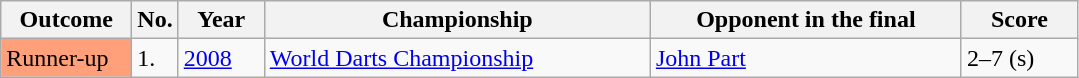<table class="wikitable">
<tr>
<th width="80">Outcome</th>
<th width="20">No.</th>
<th width="50">Year</th>
<th style="width:250px;">Championship</th>
<th style="width:200px;">Opponent in the final</th>
<th width="70">Score</th>
</tr>
<tr>
<td style="background:#ffa07a;">Runner-up</td>
<td>1.</td>
<td><a href='#'>2008</a></td>
<td><a href='#'>World Darts Championship</a></td>
<td> <a href='#'>John Part</a></td>
<td>2–7 (s)</td>
</tr>
</table>
